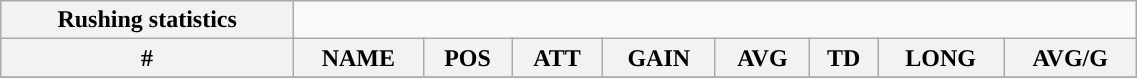<table style="width:60%; text-align:center;" class="wikitable collapsible collapsed">
<tr>
<th style="text-align:center; ">Rushing statistics</th>
</tr>
<tr>
<th>#</th>
<th>NAME</th>
<th>POS</th>
<th>ATT</th>
<th>GAIN</th>
<th>AVG</th>
<th>TD</th>
<th>LONG</th>
<th>AVG/G</th>
</tr>
<tr>
</tr>
</table>
